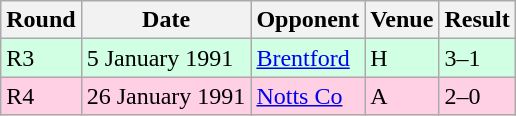<table class="wikitable">
<tr>
<th>Round</th>
<th>Date</th>
<th>Opponent</th>
<th>Venue</th>
<th>Result</th>
</tr>
<tr style="background-color: #d0ffe3;">
<td>R3</td>
<td>5 January 1991</td>
<td><a href='#'>Brentford</a></td>
<td>H</td>
<td>3–1</td>
</tr>
<tr style="background-color: #ffd0e3;">
<td>R4</td>
<td>26 January 1991</td>
<td><a href='#'>Notts Co</a></td>
<td>A</td>
<td>2–0</td>
</tr>
</table>
